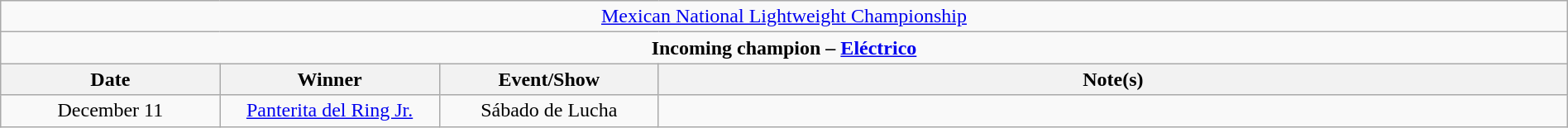<table class="wikitable" style="text-align:center; width:100%;">
<tr>
<td colspan="4" style="text-align: center;"><a href='#'>Mexican National Lightweight Championship</a></td>
</tr>
<tr>
<td colspan="4" style="text-align: center;"><strong>Incoming champion – <a href='#'>Eléctrico</a></strong></td>
</tr>
<tr>
<th width=14%>Date</th>
<th width=14%>Winner</th>
<th width=14%>Event/Show</th>
<th width=58%>Note(s)</th>
</tr>
<tr>
<td>December 11</td>
<td><a href='#'>Panterita del Ring Jr.</a></td>
<td>Sábado de Lucha</td>
<td></td>
</tr>
</table>
